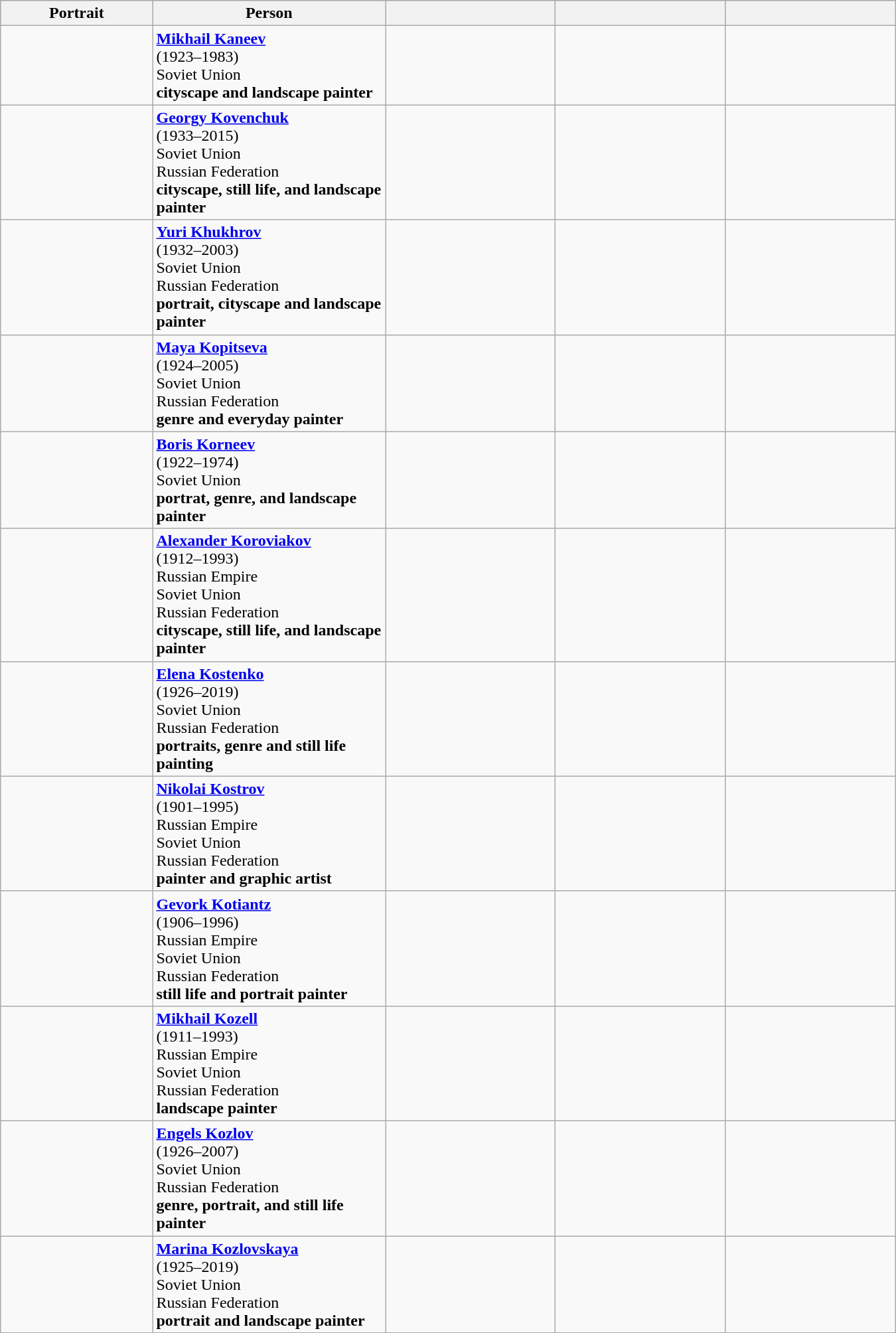<table class="wikitable" width=900pt>
<tr bgcolor="#cccccc">
<th width=17%>Portrait</th>
<th width=26%>Person</th>
<th width=19%></th>
<th width=19%></th>
<th width=19%></th>
</tr>
<tr>
<td align=center></td>
<td><strong><a href='#'>Mikhail Kaneev</a></strong> <br>(1923–1983)<br> Soviet Union<br><strong>cityscape and landscape painter</strong></td>
<td align=center></td>
<td align=center></td>
<td align=center></td>
</tr>
<tr>
<td align=center></td>
<td><strong><a href='#'>Georgy Kovenchuk</a></strong> <br>(1933–2015) <br> Soviet Union<br>Russian Federation<br><strong>cityscape, still life, and landscape painter</strong></td>
<td align=center></td>
<td align=center></td>
<td align=center></td>
</tr>
<tr>
<td align=center></td>
<td><strong><a href='#'>Yuri Khukhrov</a></strong> <br>(1932–2003)<br> Soviet Union<br>Russian Federation<br><strong>portrait, cityscape and landscape painter</strong></td>
<td align=center></td>
<td align=center></td>
<td align=center></td>
</tr>
<tr>
<td align=center></td>
<td><strong><a href='#'>Maya Kopitseva</a></strong> <br>(1924–2005)<br> Soviet Union<br>Russian Federation<br><strong>genre and everyday painter</strong></td>
<td align=center></td>
<td align=center></td>
<td align=center></td>
</tr>
<tr>
<td align=center></td>
<td><strong><a href='#'>Boris Korneev</a></strong> <br>(1922–1974)<br> Soviet Union<br><strong>portrat, genre, and landscape painter</strong></td>
<td align=center></td>
<td align=center></td>
<td align=center></td>
</tr>
<tr>
<td align=center></td>
<td><strong><a href='#'>Alexander Koroviakov</a></strong> <br>(1912–1993)<br>Russian Empire<br>Soviet Union<br>Russian Federation<br><strong>cityscape, still life, and landscape painter</strong></td>
<td align=center></td>
<td align=center></td>
<td align=center></td>
</tr>
<tr>
<td align=center></td>
<td><strong><a href='#'>Elena Kostenko</a></strong> <br>(1926–2019)<br>Soviet Union<br>Russian Federation<br><strong>portraits, genre and still life painting</strong></td>
<td align=center></td>
<td align=center></td>
<td align=center></td>
</tr>
<tr>
<td align=center></td>
<td><strong><a href='#'>Nikolai Kostrov</a></strong> <br>(1901–1995)<br>Russian Empire<br>Soviet Union<br>Russian Federation<br><strong>painter and graphic artist</strong></td>
<td align=center></td>
<td align=center></td>
<td align=center></td>
</tr>
<tr>
<td align=center></td>
<td><strong><a href='#'>Gevork Kotiantz</a></strong> <br>(1906–1996)<br>Russian Empire<br>Soviet Union<br>Russian Federation<br><strong>still life and portrait painter</strong></td>
<td align=center></td>
<td align=center></td>
<td align=center></td>
</tr>
<tr>
<td align=center></td>
<td><strong><a href='#'>Mikhail Kozell</a></strong> <br>(1911–1993)<br>Russian Empire<br>Soviet Union<br>Russian Federation<br><strong>landscape painter</strong></td>
<td align=center></td>
<td align=center></td>
<td align=center></td>
</tr>
<tr>
<td align=center></td>
<td><strong><a href='#'>Engels Kozlov</a></strong> <br>(1926–2007)<br> Soviet Union<br>Russian Federation<br><strong>genre, portrait, and still life painter</strong></td>
<td align=center></td>
<td align=center></td>
<td align=center></td>
</tr>
<tr>
<td align=center></td>
<td><strong><a href='#'>Marina Kozlovskaya</a></strong> <br>(1925–2019)<br> Soviet Union<br>Russian Federation<br><strong>portrait and landscape painter</strong></td>
<td align=center></td>
<td align=center></td>
<td align=center></td>
</tr>
<tr>
</tr>
</table>
